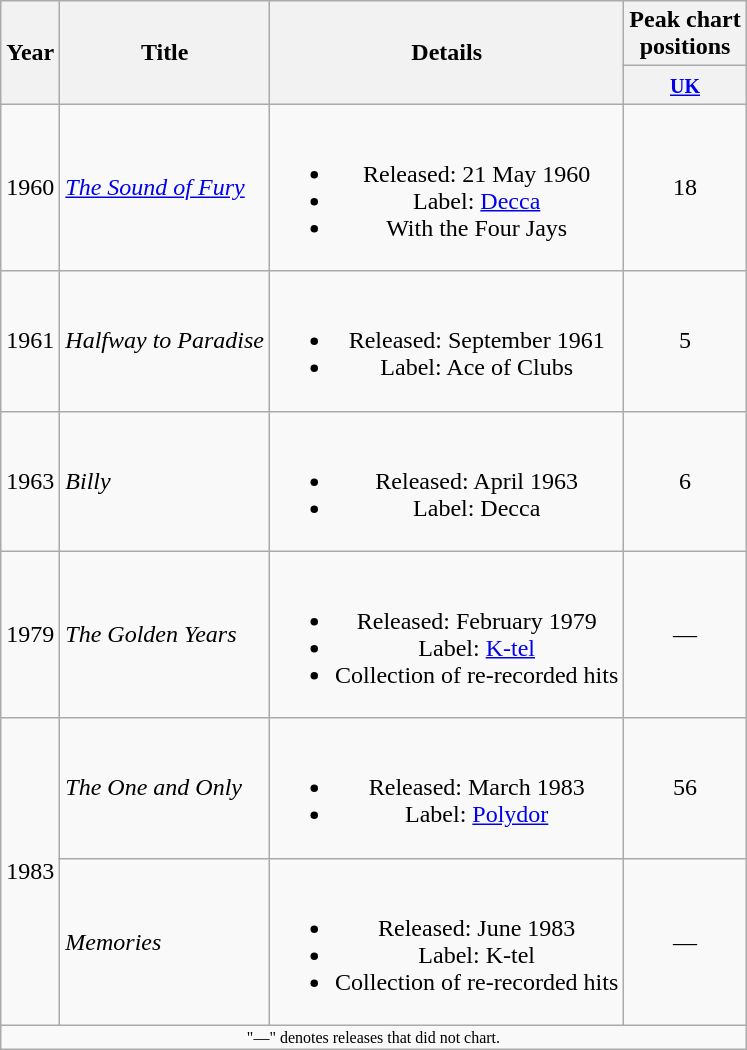<table class="wikitable" style="text-align:center">
<tr>
<th rowspan="2">Year</th>
<th rowspan="2">Title</th>
<th rowspan="2">Details</th>
<th>Peak chart<br>positions</th>
</tr>
<tr>
<th><small><a href='#'>UK</a></small><br></th>
</tr>
<tr>
<td>1960</td>
<td align="left"><em><a href='#'>The Sound of Fury</a></em></td>
<td><br><ul><li>Released: 21 May 1960</li><li>Label: <a href='#'>Decca</a></li><li>With the Four Jays</li></ul></td>
<td>18</td>
</tr>
<tr>
<td>1961</td>
<td align="left"><em>Halfway to Paradise</em></td>
<td><br><ul><li>Released: September 1961</li><li>Label: Ace of Clubs</li></ul></td>
<td>5</td>
</tr>
<tr>
<td>1963</td>
<td align="left"><em>Billy</em></td>
<td><br><ul><li>Released: April 1963</li><li>Label: Decca</li></ul></td>
<td>6</td>
</tr>
<tr>
<td>1979</td>
<td align="left"><em>The Golden Years</em></td>
<td><br><ul><li>Released: February 1979</li><li>Label: <a href='#'>K-tel</a></li><li>Collection of re-recorded hits</li></ul></td>
<td>—</td>
</tr>
<tr>
<td rowspan="2">1983</td>
<td align="left"><em>The One and Only</em></td>
<td><br><ul><li>Released: March 1983</li><li>Label: <a href='#'>Polydor</a></li></ul></td>
<td>56</td>
</tr>
<tr>
<td align="left"><em>Memories</em></td>
<td><br><ul><li>Released: June 1983</li><li>Label: K-tel</li><li>Collection of re-recorded hits</li></ul></td>
<td>—</td>
</tr>
<tr>
<td colspan="4" style="font-size:8pt">"—" denotes releases that did not chart.</td>
</tr>
</table>
